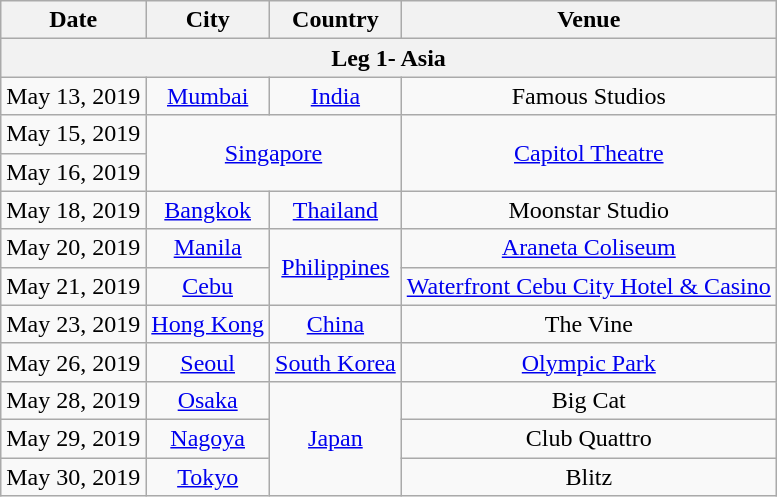<table class="wikitable" style="text-align:center;">
<tr>
<th>Date</th>
<th>City</th>
<th>Country</th>
<th>Venue</th>
</tr>
<tr>
<th colspan="4">Leg 1- Asia</th>
</tr>
<tr>
<td>May 13, 2019</td>
<td><a href='#'>Mumbai</a></td>
<td><a href='#'>India</a></td>
<td>Famous Studios</td>
</tr>
<tr>
<td>May 15, 2019</td>
<td colspan="2" rowspan="2"><a href='#'>Singapore</a></td>
<td rowspan="2"><a href='#'>Capitol Theatre</a></td>
</tr>
<tr>
<td>May 16, 2019</td>
</tr>
<tr>
<td>May 18, 2019</td>
<td><a href='#'>Bangkok</a></td>
<td><a href='#'>Thailand</a></td>
<td>Moonstar Studio</td>
</tr>
<tr>
<td>May 20, 2019</td>
<td><a href='#'>Manila</a></td>
<td rowspan="2"><a href='#'>Philippines</a></td>
<td><a href='#'>Araneta Coliseum</a></td>
</tr>
<tr>
<td>May 21, 2019</td>
<td><a href='#'>Cebu</a></td>
<td><a href='#'>Waterfront Cebu City Hotel & Casino</a></td>
</tr>
<tr>
<td>May 23, 2019</td>
<td><a href='#'>Hong Kong</a></td>
<td><a href='#'>China</a></td>
<td>The Vine</td>
</tr>
<tr>
<td>May 26, 2019</td>
<td><a href='#'>Seoul</a></td>
<td><a href='#'>South Korea</a></td>
<td><a href='#'>Olympic Park</a></td>
</tr>
<tr>
<td>May 28, 2019</td>
<td><a href='#'>Osaka</a></td>
<td rowspan="3"><a href='#'>Japan</a></td>
<td>Big Cat</td>
</tr>
<tr>
<td>May 29, 2019</td>
<td><a href='#'>Nagoya</a></td>
<td>Club Quattro</td>
</tr>
<tr>
<td>May 30, 2019</td>
<td><a href='#'>Tokyo</a></td>
<td>Blitz</td>
</tr>
</table>
